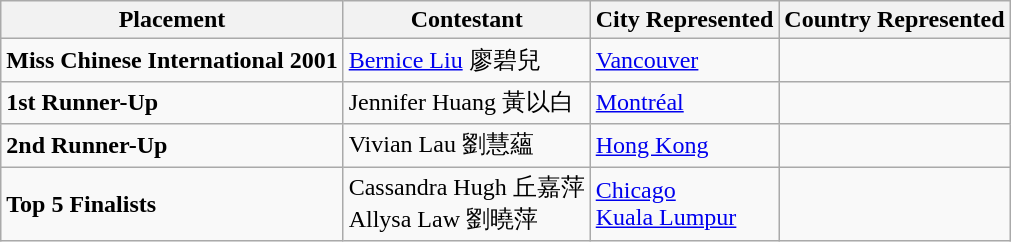<table class="wikitable" border="1">
<tr>
<th>Placement</th>
<th>Contestant</th>
<th>City Represented</th>
<th>Country Represented</th>
</tr>
<tr>
<td><strong>Miss Chinese International 2001</strong></td>
<td><a href='#'>Bernice Liu</a> 廖碧兒</td>
<td><a href='#'>Vancouver</a></td>
<td></td>
</tr>
<tr>
<td><strong>1st Runner-Up</strong></td>
<td>Jennifer Huang 黃以白</td>
<td><a href='#'>Montréal</a></td>
<td></td>
</tr>
<tr>
<td><strong>2nd Runner-Up</strong></td>
<td>Vivian Lau 劉慧蘊</td>
<td><a href='#'>Hong Kong</a></td>
<td></td>
</tr>
<tr>
<td><strong>Top 5 Finalists</strong></td>
<td>Cassandra Hugh 丘嘉萍<br>Allysa Law 劉曉萍</td>
<td><a href='#'>Chicago</a><br><a href='#'>Kuala Lumpur</a></td>
<td><br></td>
</tr>
</table>
